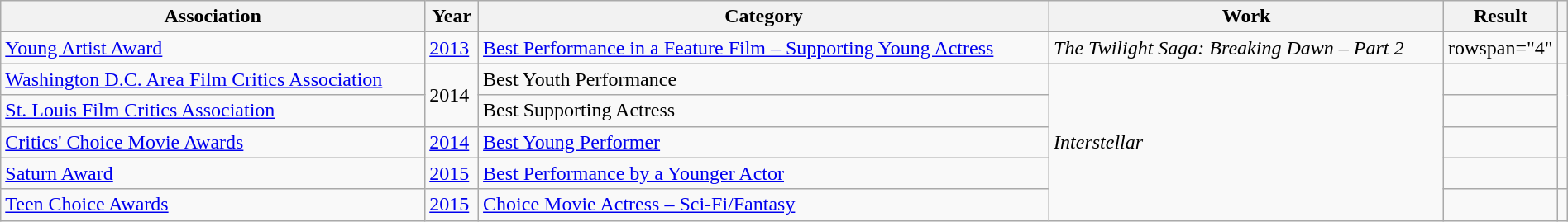<table class="wikitable plainrowheaders" style="width: 100%;">
<tr>
<th scope="col">Association</th>
<th scope="col">Year</th>
<th scope="col">Category</th>
<th scope="col">Work</th>
<th scope="col" style="width: 7%;">Result</th>
<th scope="col" class="unsortable"></th>
</tr>
<tr>
<td><a href='#'>Young Artist Award</a></td>
<td><a href='#'>2013</a></td>
<td><a href='#'>Best Performance in a Feature Film – Supporting Young Actress</a></td>
<td><em>The Twilight Saga: Breaking Dawn – Part 2</em></td>
<td>rowspan="4" </td>
<td style="text-align:center;"></td>
</tr>
<tr>
<td><a href='#'>Washington D.C. Area Film Critics Association</a></td>
<td rowspan="2">2014</td>
<td>Best Youth Performance</td>
<td rowspan="5"><em>Interstellar</em></td>
<td style="text-align:center;"></td>
</tr>
<tr>
<td><a href='#'>St. Louis Film Critics Association</a></td>
<td>Best Supporting Actress</td>
<td style="text-align:center;"></td>
</tr>
<tr>
<td><a href='#'>Critics' Choice Movie Awards</a></td>
<td><a href='#'>2014</a></td>
<td><a href='#'>Best Young Performer</a></td>
<td style="text-align:center;"></td>
</tr>
<tr>
<td><a href='#'>Saturn Award</a></td>
<td><a href='#'>2015</a></td>
<td><a href='#'>Best Performance by a Younger Actor</a></td>
<td></td>
<td style="text-align:center;"></td>
</tr>
<tr>
<td><a href='#'>Teen Choice Awards</a></td>
<td><a href='#'>2015</a></td>
<td><a href='#'>Choice Movie Actress – Sci-Fi/Fantasy</a></td>
<td></td>
<td style="text-align:center;"></td>
</tr>
</table>
